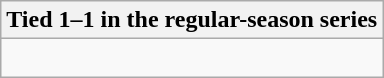<table class="wikitable collapsible collapsed">
<tr>
<th>Tied 1–1 in the regular-season series</th>
</tr>
<tr>
<td><br>
</td>
</tr>
</table>
